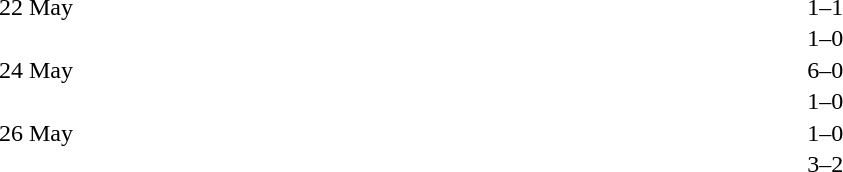<table cellspacing=1 width=70%>
<tr>
<th width=25%></th>
<th width=30%></th>
<th width=15%></th>
<th width=30%></th>
</tr>
<tr>
<td>22 May</td>
<td align=right></td>
<td align=center>1–1</td>
<td></td>
</tr>
<tr>
<td></td>
<td align=right></td>
<td align=center>1–0</td>
<td></td>
</tr>
<tr>
<td>24 May</td>
<td align=right></td>
<td align=center>6–0</td>
<td></td>
</tr>
<tr>
<td></td>
<td align=right></td>
<td align=center>1–0</td>
<td></td>
</tr>
<tr>
<td>26 May</td>
<td align=right></td>
<td align=center>1–0</td>
<td></td>
</tr>
<tr>
<td></td>
<td align=right></td>
<td align=center>3–2</td>
<td></td>
</tr>
</table>
